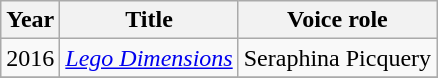<table class="wikitable sortable">
<tr>
<th>Year</th>
<th>Title</th>
<th>Voice role</th>
</tr>
<tr>
<td>2016</td>
<td><em><a href='#'>Lego Dimensions</a></em></td>
<td>Seraphina Picquery</td>
</tr>
<tr>
</tr>
</table>
